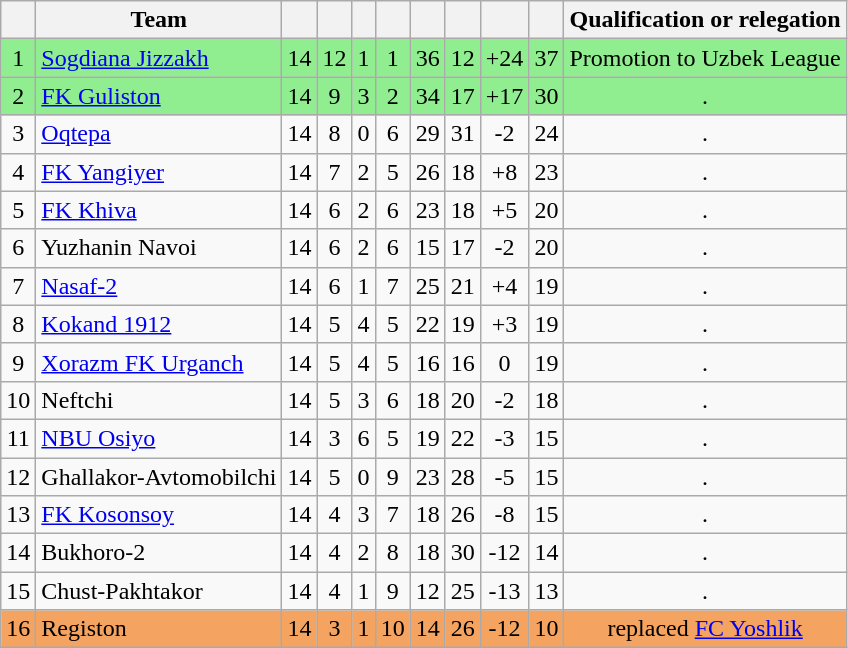<table class="wikitable sortable" style="text-align:center; font-size:100%;">
<tr>
<th></th>
<th>Team</th>
<th></th>
<th></th>
<th></th>
<th></th>
<th></th>
<th></th>
<th></th>
<th></th>
<th>Qualification or relegation</th>
</tr>
<tr align="center" bgcolor="#90EE90">
<td>1</td>
<td align="left"><a href='#'>Sogdiana Jizzakh</a></td>
<td>14</td>
<td>12</td>
<td>1</td>
<td>1</td>
<td>36</td>
<td>12</td>
<td>+24</td>
<td>37</td>
<td>Promotion to Uzbek League</td>
</tr>
<tr align="center" bgcolor="#90EE90">
<td>2</td>
<td align="left"><a href='#'>FK Guliston</a></td>
<td>14</td>
<td>9</td>
<td>3</td>
<td>2</td>
<td>34</td>
<td>17</td>
<td>+17</td>
<td>30</td>
<td>.</td>
</tr>
<tr align="center" bgcolor="">
<td>3</td>
<td align="left"><a href='#'>Oqtepa</a></td>
<td>14</td>
<td>8</td>
<td>0</td>
<td>6</td>
<td>29</td>
<td>31</td>
<td>-2</td>
<td>24</td>
<td>.</td>
</tr>
<tr align="center" bgcolor="">
<td>4</td>
<td align="left"><a href='#'>FK Yangiyer</a></td>
<td>14</td>
<td>7</td>
<td>2</td>
<td>5</td>
<td>26</td>
<td>18</td>
<td>+8</td>
<td>23</td>
<td>.</td>
</tr>
<tr align="center" bgcolor="">
<td>5</td>
<td align="left"><a href='#'>FK Khiva</a></td>
<td>14</td>
<td>6</td>
<td>2</td>
<td>6</td>
<td>23</td>
<td>18</td>
<td>+5</td>
<td>20</td>
<td>.</td>
</tr>
<tr align="center" bgcolor="">
<td>6</td>
<td align="left">Yuzhanin Navoi</td>
<td>14</td>
<td>6</td>
<td>2</td>
<td>6</td>
<td>15</td>
<td>17</td>
<td>-2</td>
<td>20</td>
<td>.</td>
</tr>
<tr align="center" bgcolor="">
<td>7</td>
<td align="left"><a href='#'>Nasaf-2</a></td>
<td>14</td>
<td>6</td>
<td>1</td>
<td>7</td>
<td>25</td>
<td>21</td>
<td>+4</td>
<td>19</td>
<td>.</td>
</tr>
<tr align="center" bgcolor="">
<td>8</td>
<td align="left"><a href='#'>Kokand 1912</a></td>
<td>14</td>
<td>5</td>
<td>4</td>
<td>5</td>
<td>22</td>
<td>19</td>
<td>+3</td>
<td>19</td>
<td>.</td>
</tr>
<tr align="center" bgcolor="">
<td>9</td>
<td align="left"><a href='#'>Xorazm FK Urganch</a></td>
<td>14</td>
<td>5</td>
<td>4</td>
<td>5</td>
<td>16</td>
<td>16</td>
<td>0</td>
<td>19</td>
<td>.</td>
</tr>
<tr align="center" bgcolor="">
<td>10</td>
<td align="left">Neftchi</td>
<td>14</td>
<td>5</td>
<td>3</td>
<td>6</td>
<td>18</td>
<td>20</td>
<td>-2</td>
<td>18</td>
<td>.</td>
</tr>
<tr align="center" bgcolor="">
<td>11</td>
<td align="left"><a href='#'>NBU Osiyo</a></td>
<td>14</td>
<td>3</td>
<td>6</td>
<td>5</td>
<td>19</td>
<td>22</td>
<td>-3</td>
<td>15</td>
<td>.</td>
</tr>
<tr align="center" bgcolor="">
<td>12</td>
<td align="left">Ghallakor-Avtomobilchi</td>
<td>14</td>
<td>5</td>
<td>0</td>
<td>9</td>
<td>23</td>
<td>28</td>
<td>-5</td>
<td>15</td>
<td>.</td>
</tr>
<tr align="center" bgcolor="">
<td>13</td>
<td align="left"><a href='#'>FK Kosonsoy</a></td>
<td>14</td>
<td>4</td>
<td>3</td>
<td>7</td>
<td>18</td>
<td>26</td>
<td>-8</td>
<td>15</td>
<td>.</td>
</tr>
<tr align="center" bgcolor="">
<td>14</td>
<td align="left">Bukhoro-2</td>
<td>14</td>
<td>4</td>
<td>2</td>
<td>8</td>
<td>18</td>
<td>30</td>
<td>-12</td>
<td>14</td>
<td>.</td>
</tr>
<tr align="center" bgcolor="">
<td>15</td>
<td align="left">Chust-Pakhtakor</td>
<td>14</td>
<td>4</td>
<td>1</td>
<td>9</td>
<td>12</td>
<td>25</td>
<td>-13</td>
<td>13</td>
<td>.</td>
</tr>
<tr align="center" bgcolor="#F4A460">
<td>16</td>
<td align="left">Registon</td>
<td>14</td>
<td>3</td>
<td>1</td>
<td>10</td>
<td>14</td>
<td>26</td>
<td>-12</td>
<td>10</td>
<td>replaced <a href='#'>FC Yoshlik</a></td>
</tr>
</table>
